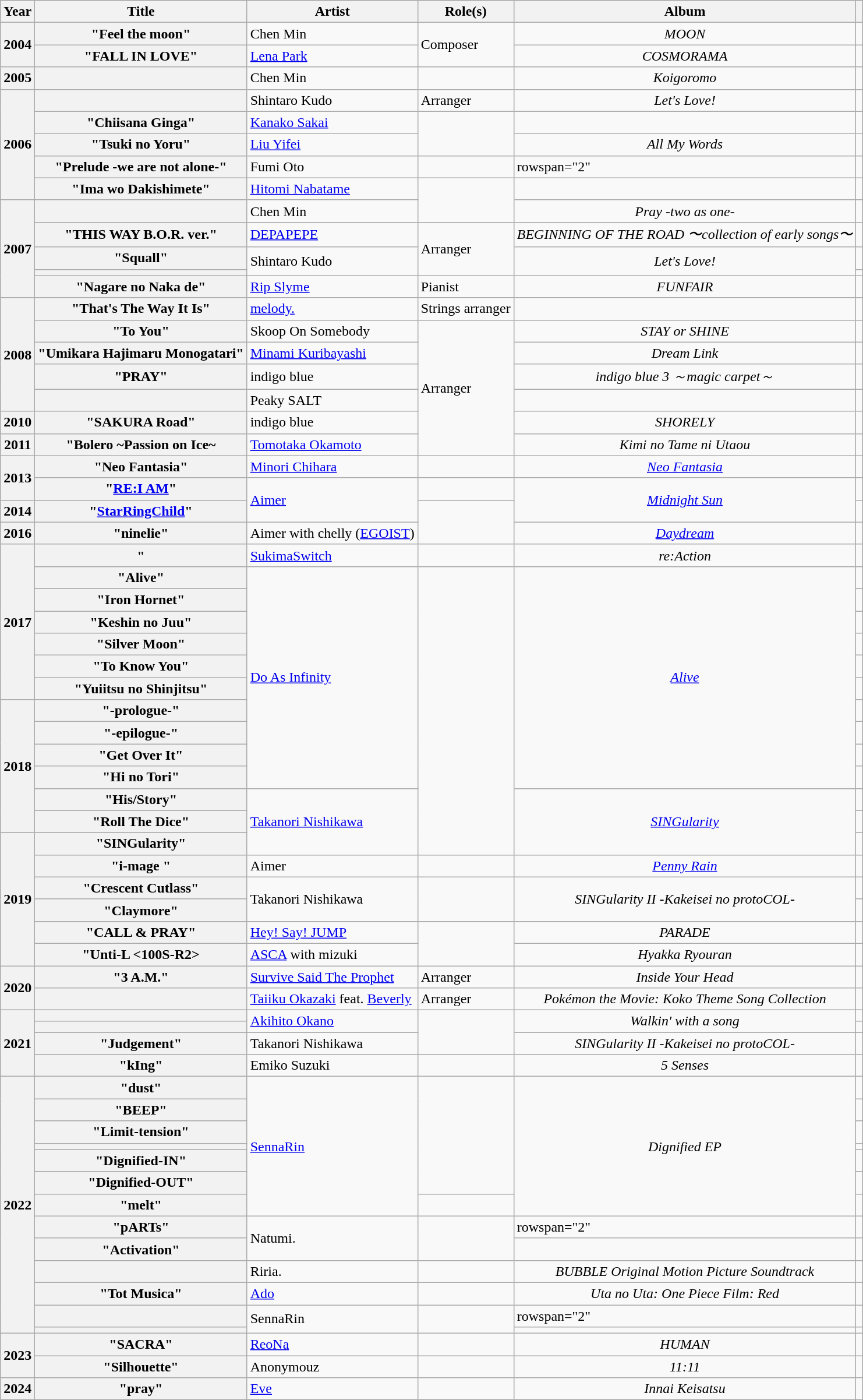<table class="wikitable plainrowheaders sortable">
<tr>
<th>Year</th>
<th scope="col">Title</th>
<th scope="col">Artist</th>
<th scope="col">Role(s)</th>
<th scope="col">Album</th>
<th class="unsortable"></th>
</tr>
<tr>
<th rowspan="2">2004</th>
<th scope="row">"Feel the moon"</th>
<td>Chen Min</td>
<td rowspan="2">Composer</td>
<td align="center"><em>MOON</em></td>
<td></td>
</tr>
<tr>
<th scope="row">"FALL IN LOVE"</th>
<td><a href='#'>Lena Park</a></td>
<td align="center"><em>COSMORAMA</em></td>
<td></td>
</tr>
<tr>
<th>2005</th>
<th scope="row"></th>
<td>Chen Min</td>
<td></td>
<td align="center"><em>Koigoromo</em></td>
<td></td>
</tr>
<tr>
<th rowspan="5">2006</th>
<th scope="row"></th>
<td>Shintaro Kudo</td>
<td>Arranger</td>
<td align="center"><em>Let's Love!</em></td>
<td></td>
</tr>
<tr>
<th scope="row">"Chiisana Ginga"<br></th>
<td><a href='#'>Kanako Sakai</a></td>
<td rowspan="2"></td>
<td></td>
<td></td>
</tr>
<tr>
<th scope="row">"Tsuki no Yoru"<br></th>
<td><a href='#'>Liu Yifei</a></td>
<td align="center"><em>All My Words</em></td>
<td></td>
</tr>
<tr>
<th scope="row">"Prelude -we are not alone-"</th>
<td>Fumi Oto</td>
<td></td>
<td>rowspan="2" </td>
<td></td>
</tr>
<tr>
<th scope="row">"Ima wo Dakishimete"<br></th>
<td><a href='#'>Hitomi Nabatame</a></td>
<td rowspan="2"></td>
<td></td>
</tr>
<tr>
<th rowspan="5">2007</th>
<th scope="row"></th>
<td>Chen Min</td>
<td align="center"><em>Pray -two as one-</em></td>
<td></td>
</tr>
<tr>
<th scope="row">"THIS WAY B.O.R. ver."</th>
<td><a href='#'>DEPAPEPE</a></td>
<td rowspan="3">Arranger</td>
<td align="center"><em>BEGINNING OF THE ROAD 〜collection of early songs〜</em></td>
<td></td>
</tr>
<tr>
<th scope="row">"Squall"</th>
<td rowspan="2">Shintaro Kudo</td>
<td rowspan="2" align="center"><em>Let's Love!</em></td>
</tr>
<tr>
<th scope="row"></th>
<td></td>
</tr>
<tr>
<th scope="row">"Nagare no Naka de"<br></th>
<td><a href='#'>Rip Slyme</a></td>
<td>Pianist</td>
<td align="center"><em>FUNFAIR</em></td>
<td></td>
</tr>
<tr>
<th rowspan="5">2008</th>
<th scope="row">"That's The Way It Is"</th>
<td><a href='#'>melody.</a></td>
<td>Strings arranger</td>
<td></td>
<td></td>
</tr>
<tr>
<th scope="row">"To You"</th>
<td>Skoop On Somebody</td>
<td rowspan="6">Arranger</td>
<td align="center"><em>STAY or SHINE</em></td>
<td></td>
</tr>
<tr>
<th scope="row">"Umikara Hajimaru Monogatari"<br></th>
<td><a href='#'>Minami Kuribayashi</a></td>
<td align="center"><em>Dream Link</em></td>
<td></td>
</tr>
<tr>
<th scope="row">"PRAY"</th>
<td>indigo blue</td>
<td align="center"><em>indigo blue 3 ～magic carpet～</em></td>
<td></td>
</tr>
<tr>
<th scope="row"></th>
<td>Peaky SALT</td>
<td></td>
<td></td>
</tr>
<tr>
<th>2010</th>
<th scope="row">"SAKURA Road"</th>
<td>indigo blue</td>
<td align="center"><em>SHORELY</em></td>
<td></td>
</tr>
<tr>
<th>2011</th>
<th scope="row">"Bolero ~Passion on Ice~</th>
<td><a href='#'>Tomotaka Okamoto</a></td>
<td align="center"><em> Kimi no Tame ni Utaou</em></td>
<td></td>
</tr>
<tr>
<th rowspan="2">2013</th>
<th scope="row">"Neo Fantasia"</th>
<td><a href='#'>Minori Chihara</a></td>
<td></td>
<td align="center"><em><a href='#'>Neo Fantasia</a></em></td>
<td></td>
</tr>
<tr>
<th scope="row">"<a href='#'>RE:I AM</a>"</th>
<td rowspan="2"><a href='#'>Aimer</a></td>
<td></td>
<td rowspan="2" align="center"><em><a href='#'>Midnight Sun</a></em></td>
<td></td>
</tr>
<tr>
<th>2014</th>
<th scope="row">"<a href='#'>StarRingChild</a>"</th>
<td rowspan="2"></td>
<td></td>
</tr>
<tr>
<th>2016</th>
<th scope="row">"ninelie"</th>
<td>Aimer with chelly (<a href='#'>EGOIST</a>)</td>
<td align="center"><em><a href='#'>Daydream</a></em></td>
<td></td>
</tr>
<tr>
<th rowspan="7">2017</th>
<th scope="row">"</th>
<td><a href='#'>SukimaSwitch</a></td>
<td></td>
<td align="center"><em>re:Action</em></td>
<td></td>
</tr>
<tr>
<th scope="row">"Alive"</th>
<td rowspan="10"><a href='#'>Do As Infinity</a></td>
<td rowspan="13"></td>
<td rowspan="10" align="center"><em><a href='#'>Alive</a></em></td>
<td></td>
</tr>
<tr>
<th scope="row">"Iron Hornet"</th>
<td></td>
</tr>
<tr>
<th scope="row">"Keshin no Juu"<br></th>
<td></td>
</tr>
<tr>
<th scope="row">"Silver Moon"</th>
<td></td>
</tr>
<tr>
<th scope="row">"To Know You"</th>
<td></td>
</tr>
<tr>
<th scope="row">"Yuiitsu no Shinjitsu"<br></th>
<td></td>
</tr>
<tr>
<th rowspan="6">2018</th>
<th scope="row">"-prologue-"</th>
<td></td>
</tr>
<tr>
<th scope="row">"-epilogue-"</th>
<td></td>
</tr>
<tr>
<th scope="row">"Get Over It"</th>
<td></td>
</tr>
<tr>
<th scope="row">"Hi no Tori"<br></th>
<td></td>
</tr>
<tr>
<th scope="row">"His/Story"</th>
<td rowspan="3"><a href='#'>Takanori Nishikawa</a></td>
<td rowspan="3" align="center"><em><a href='#'>SINGularity</a></em></td>
<td></td>
</tr>
<tr>
<th scope="row">"Roll The Dice"</th>
<td></td>
</tr>
<tr>
<th rowspan="6">2019</th>
<th scope="row">"SINGularity"</th>
<td></td>
</tr>
<tr>
<th scope="row">"i-mage <in/AR>"</th>
<td>Aimer</td>
<td></td>
<td align="center"><em><a href='#'>Penny Rain</a></em></td>
<td></td>
</tr>
<tr>
<th scope="row">"Crescent Cutlass"</th>
<td rowspan="2">Takanori Nishikawa</td>
<td rowspan="2"></td>
<td rowspan="2" align="center"><em>SINGularity II -Kakeisei no protoCOL-</em></td>
<td></td>
</tr>
<tr>
<th scope="row">"Claymore"</th>
<td></td>
</tr>
<tr>
<th scope="row">"CALL & PRAY"</th>
<td><a href='#'>Hey! Say! JUMP</a></td>
<td rowspan="2"></td>
<td align="center"><em>PARADE</em></td>
<td></td>
</tr>
<tr>
<th scope="row">"Unti-L <100S-R2></th>
<td><a href='#'>ASCA</a> with mizuki</td>
<td align="center"><em>Hyakka Ryouran</em></td>
<td></td>
</tr>
<tr>
<th rowspan="2">2020</th>
<th scope="row">"3 A.M."</th>
<td><a href='#'>Survive Said The Prophet</a></td>
<td>Arranger</td>
<td align="center"><em>Inside Your Head</em></td>
<td></td>
</tr>
<tr>
<th scope="row"></th>
<td><a href='#'>Taiiku Okazaki</a> feat. <a href='#'>Beverly</a></td>
<td>Arranger</td>
<td align="center"><em>Pokémon the Movie: Koko Theme Song Collection</em></td>
<td></td>
</tr>
<tr>
<th rowspan="4">2021</th>
<th scope="row"></th>
<td rowspan="2"><a href='#'>Akihito Okano</a></td>
<td rowspan="3"></td>
<td rowspan="2" align="center"><em>Walkin' with a song</em></td>
<td></td>
</tr>
<tr>
<th scope="row"></th>
<td></td>
</tr>
<tr>
<th scope="row">"Judgement"</th>
<td>Takanori Nishikawa</td>
<td align="center"><em>SINGularity II -Kakeisei no protoCOL-</em></td>
<td></td>
</tr>
<tr>
<th scope="row">"kIng"</th>
<td>Emiko Suzuki</td>
<td></td>
<td align="center"><em>5 Senses</em></td>
<td></td>
</tr>
<tr>
<th rowspan="13">2022</th>
<th scope="row">"dust"</th>
<td rowspan="7"><a href='#'>SennaRin</a></td>
<td rowspan="6"></td>
<td rowspan="7" align="center"><em>Dignified EP</em></td>
<td></td>
</tr>
<tr>
<th scope="row">"BEEP"</th>
<td></td>
</tr>
<tr>
<th scope="row">"Limit-tension"</th>
<td></td>
</tr>
<tr>
<th scope="row"></th>
<td></td>
</tr>
<tr>
<th scope="row">"Dignified-IN"</th>
<td></td>
</tr>
<tr>
<th scope="row">"Dignified-OUT"</th>
<td></td>
</tr>
<tr>
<th scope="row">"melt"</th>
<td></td>
<td></td>
</tr>
<tr>
<th scope="row">"pARTs"</th>
<td rowspan="2">Natumi.</td>
<td rowspan="2"></td>
<td>rowspan="2" </td>
<td></td>
</tr>
<tr>
<th scope="row">"Activation"</th>
<td></td>
</tr>
<tr>
<th scope="row"></th>
<td>Riria.</td>
<td></td>
<td align="center"><em>BUBBLE Original Motion Picture Soundtrack</em></td>
<td></td>
</tr>
<tr>
<th scope="row">"Tot Musica"</th>
<td><a href='#'>Ado</a></td>
<td></td>
<td align="center"><em>Uta no Uta: One Piece Film: Red</em></td>
<td></td>
</tr>
<tr>
<th scope="row"></th>
<td rowspan="2">SennaRin</td>
<td rowspan="2"></td>
<td>rowspan="2" </td>
<td></td>
</tr>
<tr>
<th scope="row"></th>
<td></td>
</tr>
<tr>
<th rowspan="2">2023</th>
<th scope="row">"SACRA"</th>
<td><a href='#'>ReoNa</a></td>
<td></td>
<td align="center"><em>HUMAN</em></td>
<td></td>
</tr>
<tr>
<th scope="row">"Silhouette"</th>
<td>Anonymouz</td>
<td></td>
<td align="center"><em>11:11</em></td>
<td></td>
</tr>
<tr>
<th>2024</th>
<th scope="row">"pray"</th>
<td><a href='#'>Eve</a></td>
<td></td>
<td align="center"><em>Innai Keisatsu</em></td>
<td></td>
</tr>
</table>
